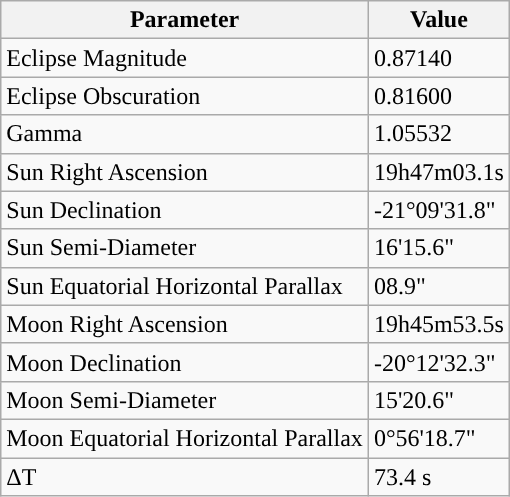<table class="wikitable">
<tr>
<th>Parameter</th>
<th>Value</th>
</tr>
<tr>
<td>Eclipse Magnitude</td>
<td>0.87140</td>
</tr>
<tr>
<td>Eclipse Obscuration</td>
<td>0.81600</td>
</tr>
<tr>
<td>Gamma</td>
<td>1.05532</td>
</tr>
<tr>
<td>Sun Right Ascension</td>
<td>19h47m03.1s</td>
</tr>
<tr>
<td>Sun Declination</td>
<td>-21°09'31.8"</td>
</tr>
<tr>
<td>Sun Semi-Diameter</td>
<td>16'15.6"</td>
</tr>
<tr>
<td>Sun Equatorial Horizontal Parallax</td>
<td>08.9"</td>
</tr>
<tr>
<td>Moon Right Ascension</td>
<td>19h45m53.5s</td>
</tr>
<tr>
<td>Moon Declination</td>
<td>-20°12'32.3"</td>
</tr>
<tr>
<td>Moon Semi-Diameter</td>
<td>15'20.6"</td>
</tr>
<tr>
<td>Moon Equatorial Horizontal Parallax</td>
<td>0°56'18.7"</td>
</tr>
<tr>
<td>ΔT</td>
<td>73.4 s</td>
</tr>
</table>
